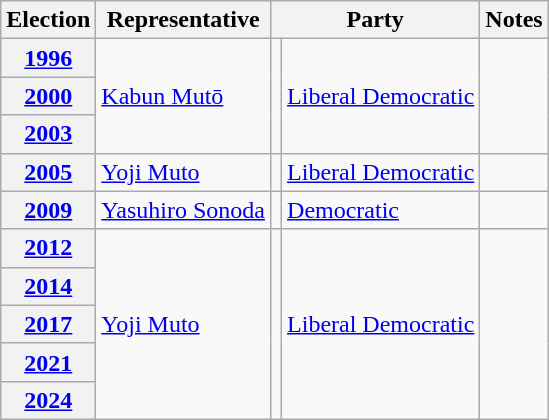<table class=wikitable>
<tr valign=bottom>
<th>Election</th>
<th>Representative</th>
<th colspan="2">Party</th>
<th>Notes</th>
</tr>
<tr>
<th><a href='#'>1996</a></th>
<td rowspan="3"><a href='#'>Kabun Mutō</a></td>
<td rowspan="3" bgcolor=></td>
<td rowspan="3"><a href='#'>Liberal Democratic</a></td>
<td rowspan="3"></td>
</tr>
<tr>
<th><a href='#'>2000</a></th>
</tr>
<tr>
<th><a href='#'>2003</a></th>
</tr>
<tr>
<th><a href='#'>2005</a></th>
<td><a href='#'>Yoji Muto</a></td>
<td bgcolor=></td>
<td><a href='#'>Liberal Democratic</a></td>
<td></td>
</tr>
<tr>
<th><a href='#'>2009</a></th>
<td><a href='#'>Yasuhiro Sonoda</a></td>
<td bgcolor=></td>
<td><a href='#'>Democratic</a></td>
<td></td>
</tr>
<tr>
<th><a href='#'>2012</a></th>
<td rowspan="5"><a href='#'>Yoji Muto</a></td>
<td rowspan="5" bgcolor=></td>
<td rowspan="5"><a href='#'>Liberal Democratic</a></td>
<td rowspan="5"></td>
</tr>
<tr>
<th><a href='#'>2014</a></th>
</tr>
<tr>
<th><a href='#'>2017</a></th>
</tr>
<tr>
<th><a href='#'>2021</a></th>
</tr>
<tr>
<th><a href='#'>2024</a></th>
</tr>
</table>
